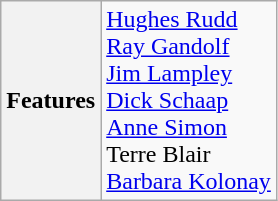<table class="wikitable">
<tr>
<th>Features</th>
<td><a href='#'>Hughes Rudd</a><br><a href='#'>Ray Gandolf</a><br><a href='#'>Jim Lampley</a><br><a href='#'>Dick Schaap</a><br><a href='#'>Anne Simon</a><br>Terre Blair<br><a href='#'>Barbara Kolonay</a></td>
</tr>
</table>
